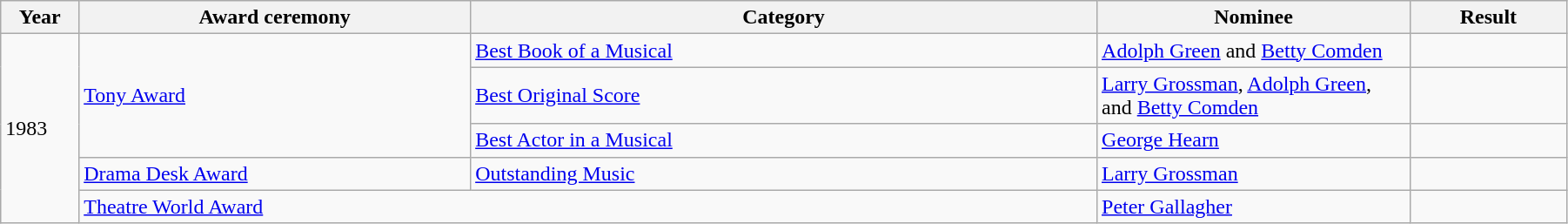<table class="wikitable" width="95%">
<tr>
<th width="5%">Year</th>
<th width="25%">Award ceremony</th>
<th width="40%">Category</th>
<th width="20%">Nominee</th>
<th width="10%">Result</th>
</tr>
<tr>
<td rowspan="5">1983</td>
<td rowspan="3"><a href='#'>Tony Award</a></td>
<td><a href='#'>Best Book of a Musical</a></td>
<td><a href='#'>Adolph Green</a> and <a href='#'>Betty Comden</a></td>
<td></td>
</tr>
<tr>
<td><a href='#'>Best Original Score</a></td>
<td><a href='#'>Larry Grossman</a>, <a href='#'>Adolph Green</a>, and <a href='#'>Betty Comden</a></td>
<td></td>
</tr>
<tr>
<td><a href='#'>Best Actor in a Musical</a></td>
<td><a href='#'>George Hearn</a></td>
<td></td>
</tr>
<tr>
<td><a href='#'>Drama Desk Award</a></td>
<td><a href='#'>Outstanding Music</a></td>
<td><a href='#'>Larry Grossman</a></td>
<td></td>
</tr>
<tr>
<td colspan="2"><a href='#'>Theatre World Award</a></td>
<td><a href='#'>Peter Gallagher</a></td>
<td></td>
</tr>
</table>
